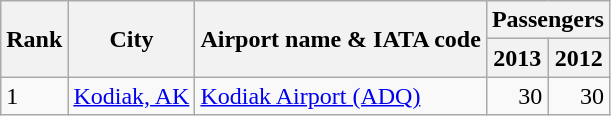<table class="wikitable">
<tr>
<th rowspan="2">Rank</th>
<th rowspan="2">City</th>
<th rowspan="2">Airport name & IATA code</th>
<th colspan="2">Passengers</th>
</tr>
<tr>
<th>2013</th>
<th>2012</th>
</tr>
<tr>
<td>1</td>
<td><a href='#'>Kodiak, AK</a></td>
<td><a href='#'>Kodiak Airport (ADQ)</a></td>
<td align="right">30</td>
<td align="right">30</td>
</tr>
</table>
